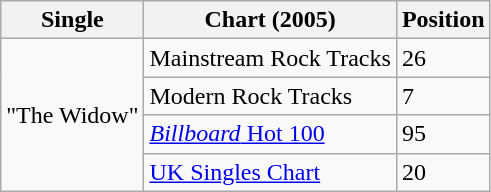<table class="wikitable">
<tr>
<th>Single</th>
<th>Chart (2005)</th>
<th>Position</th>
</tr>
<tr>
<td rowspan="4">"The Widow"</td>
<td>Mainstream Rock Tracks</td>
<td>26</td>
</tr>
<tr>
<td>Modern Rock Tracks</td>
<td>7</td>
</tr>
<tr>
<td><a href='#'><em>Billboard</em> Hot 100</a></td>
<td>95</td>
</tr>
<tr>
<td><a href='#'>UK Singles Chart</a></td>
<td>20</td>
</tr>
</table>
